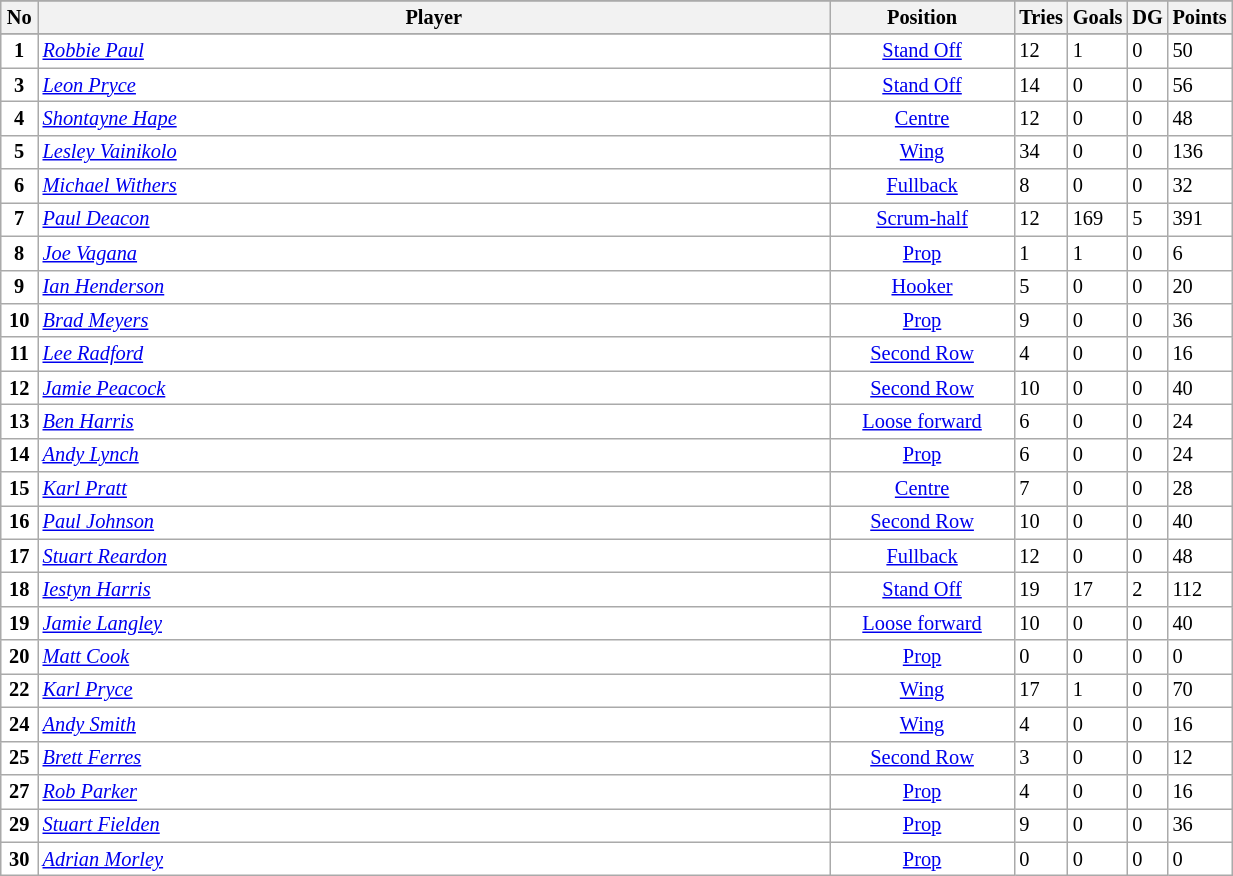<table class="wikitable sortable" width="65%" style="font-size:85%">
<tr bgcolor="#efefef">
</tr>
<tr bgcolor="#efefef">
<th width=3%>No</th>
<th !width=47%>Player</th>
<th width=15%>Position</th>
<th width="20">Tries</th>
<th width="20">Goals</th>
<th width="20">DG</th>
<th width="20">Points</th>
</tr>
<tr bgcolor=#FFFFFF>
</tr>
<tr bgcolor=#FFFFFF>
<td align=center><strong>1</strong></td>
<td><em><a href='#'>Robbie Paul</a></em></td>
<td align=center><a href='#'>Stand Off</a></td>
<td align=centre>12</td>
<td align=centre>1</td>
<td align=centre>0</td>
<td align=centre>50</td>
</tr>
<tr bgcolor=#FFFFFF>
<td align=center><strong>3</strong></td>
<td><em><a href='#'>Leon Pryce</a></em></td>
<td align=center><a href='#'>Stand Off</a></td>
<td align=centre>14</td>
<td align=centre>0</td>
<td align=centre>0</td>
<td align=centre>56</td>
</tr>
<tr bgcolor=#FFFFFF>
<td align=center><strong>4</strong></td>
<td><em><a href='#'>Shontayne Hape</a></em></td>
<td align=center><a href='#'>Centre</a></td>
<td align=centre>12</td>
<td align=centre>0</td>
<td align=centre>0</td>
<td align=centre>48</td>
</tr>
<tr bgcolor=#FFFFFF>
<td align=center><strong>5</strong></td>
<td><em><a href='#'>Lesley Vainikolo</a></em></td>
<td align=center><a href='#'>Wing</a></td>
<td align=centre>34</td>
<td align=centre>0</td>
<td align=centre>0</td>
<td align=centre>136</td>
</tr>
<tr bgcolor=#FFFFFF>
<td align=center><strong>6</strong></td>
<td><em><a href='#'>Michael Withers</a></em></td>
<td align=center><a href='#'>Fullback</a></td>
<td align=centre>8</td>
<td align=centre>0</td>
<td align=centre>0</td>
<td align=centre>32</td>
</tr>
<tr bgcolor=#FFFFFF>
<td align=center><strong>7</strong></td>
<td><em><a href='#'>Paul Deacon</a></em></td>
<td align=center><a href='#'>Scrum-half</a></td>
<td align=centre>12</td>
<td align=centre>169</td>
<td align=centre>5</td>
<td align=centre>391</td>
</tr>
<tr bgcolor=#FFFFFF>
<td align=center><strong>8</strong></td>
<td><em><a href='#'>Joe Vagana</a></em></td>
<td align=center><a href='#'>Prop</a></td>
<td align=centre>1</td>
<td align=centre>1</td>
<td align=centre>0</td>
<td align=centre>6</td>
</tr>
<tr bgcolor=#FFFFFF>
<td align=center><strong>9</strong></td>
<td><em><a href='#'>Ian Henderson</a></em></td>
<td align=center><a href='#'>Hooker</a></td>
<td align=centre>5</td>
<td align=centre>0</td>
<td align=centre>0</td>
<td align=centre>20</td>
</tr>
<tr bgcolor=#FFFFFF>
<td align=center><strong>10</strong></td>
<td><em><a href='#'>Brad Meyers</a></em></td>
<td align=center><a href='#'>Prop</a></td>
<td align=centre>9</td>
<td align=centre>0</td>
<td align=centre>0</td>
<td align=centre>36</td>
</tr>
<tr bgcolor=#FFFFFF>
<td align=center><strong>11</strong></td>
<td><em><a href='#'>Lee Radford</a></em></td>
<td align=center><a href='#'>Second Row</a></td>
<td align=centre>4</td>
<td align=centre>0</td>
<td align=centre>0</td>
<td align=centre>16</td>
</tr>
<tr bgcolor=#FFFFFF>
<td align=center><strong>12</strong></td>
<td><em><a href='#'>Jamie Peacock</a></em></td>
<td align=center><a href='#'>Second Row</a></td>
<td align=centre>10</td>
<td align=centre>0</td>
<td align=centre>0</td>
<td align=centre>40</td>
</tr>
<tr bgcolor=#FFFFFF>
<td align=center><strong>13</strong></td>
<td><em><a href='#'>Ben Harris</a></em></td>
<td align=center><a href='#'>Loose forward</a></td>
<td align=centre>6</td>
<td align=centre>0</td>
<td align=centre>0</td>
<td align=centre>24</td>
</tr>
<tr bgcolor=#FFFFFF>
<td align=center><strong>14</strong></td>
<td><em><a href='#'>Andy Lynch</a></em></td>
<td align=center><a href='#'>Prop</a></td>
<td align=centre>6</td>
<td align=centre>0</td>
<td align=centre>0</td>
<td align=centre>24</td>
</tr>
<tr bgcolor=#FFFFFF>
<td align=center><strong>15</strong></td>
<td><em><a href='#'>Karl Pratt</a></em></td>
<td align=center><a href='#'>Centre</a></td>
<td align=centre>7</td>
<td align=centre>0</td>
<td align=centre>0</td>
<td align=centre>28</td>
</tr>
<tr bgcolor=#FFFFFF>
<td align=center><strong>16</strong></td>
<td><em><a href='#'>Paul Johnson</a></em></td>
<td align=center><a href='#'>Second Row</a></td>
<td align=centre>10</td>
<td align=centre>0</td>
<td align=centre>0</td>
<td align=centre>40</td>
</tr>
<tr bgcolor=#FFFFFF>
<td align=center><strong>17</strong></td>
<td><em><a href='#'>Stuart Reardon</a></em></td>
<td align=center><a href='#'>Fullback</a></td>
<td align=centre>12</td>
<td align=centre>0</td>
<td align=centre>0</td>
<td align=centre>48</td>
</tr>
<tr bgcolor=#FFFFFF>
<td align=center><strong>18</strong></td>
<td><em><a href='#'>Iestyn Harris</a></em></td>
<td align=center><a href='#'>Stand Off</a></td>
<td align=centre>19</td>
<td align=centre>17</td>
<td align=centre>2</td>
<td align=centre>112</td>
</tr>
<tr bgcolor=#FFFFFF>
<td align=center><strong>19</strong></td>
<td><em><a href='#'>Jamie Langley</a></em></td>
<td align=center><a href='#'>Loose forward</a></td>
<td align=centre>10</td>
<td align=centre>0</td>
<td align=centre>0</td>
<td align=centre>40</td>
</tr>
<tr bgcolor=#FFFFFF>
<td align=center><strong>20</strong></td>
<td><em><a href='#'>Matt Cook</a></em></td>
<td align=center><a href='#'>Prop</a></td>
<td align=centre>0</td>
<td align=centre>0</td>
<td align=centre>0</td>
<td align=centre>0</td>
</tr>
<tr bgcolor=#FFFFFF>
<td align=center><strong>22</strong></td>
<td><em><a href='#'>Karl Pryce</a></em></td>
<td align=center><a href='#'>Wing</a></td>
<td align=centre>17</td>
<td align=centre>1</td>
<td align=centre>0</td>
<td align=centre>70</td>
</tr>
<tr bgcolor=#FFFFFF>
<td align=center><strong>24</strong></td>
<td><em><a href='#'>Andy Smith</a></em></td>
<td align=center><a href='#'>Wing</a></td>
<td align=centre>4</td>
<td align=centre>0</td>
<td align=centre>0</td>
<td align=centre>16</td>
</tr>
<tr bgcolor=#FFFFFF>
<td align=center><strong>25</strong></td>
<td><em><a href='#'>Brett Ferres</a></em></td>
<td align=center><a href='#'>Second Row</a></td>
<td align=centre>3</td>
<td align=centre>0</td>
<td align=centre>0</td>
<td align=centre>12</td>
</tr>
<tr bgcolor=#FFFFFF>
<td align=center><strong>27</strong></td>
<td><em><a href='#'>Rob Parker</a></em></td>
<td align=center><a href='#'>Prop</a></td>
<td align=centre>4</td>
<td align=centre>0</td>
<td align=centre>0</td>
<td align=centre>16</td>
</tr>
<tr bgcolor=#FFFFFF>
<td align=center><strong>29</strong></td>
<td><em><a href='#'>Stuart Fielden</a></em></td>
<td align=center><a href='#'>Prop</a></td>
<td align=centre>9</td>
<td align=centre>0</td>
<td align=centre>0</td>
<td align=centre>36</td>
</tr>
<tr bgcolor=#FFFFFF>
<td align=center><strong>30</strong></td>
<td><em><a href='#'>Adrian Morley</a></em></td>
<td align=center><a href='#'>Prop</a></td>
<td align=centre>0</td>
<td align=centre>0</td>
<td align=centre>0</td>
<td align=centre>0</td>
</tr>
</table>
